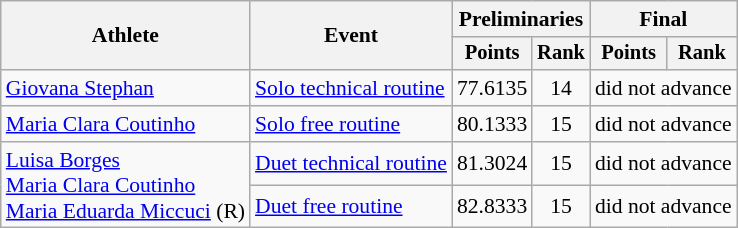<table class=wikitable style="font-size:90%">
<tr>
<th rowspan="2">Athlete</th>
<th rowspan="2">Event</th>
<th colspan="2">Preliminaries</th>
<th colspan="2">Final</th>
</tr>
<tr style="font-size:95%">
<th>Points</th>
<th>Rank</th>
<th>Points</th>
<th>Rank</th>
</tr>
<tr align=center>
<td align=left><a href='#'>Giovana Stephan</a></td>
<td align=left><a href='#'>Solo technical routine</a></td>
<td>77.6135</td>
<td>14</td>
<td colspan=2>did not advance</td>
</tr>
<tr align=center>
<td align=left><a href='#'>Maria Clara Coutinho</a></td>
<td align=left><a href='#'>Solo free routine</a></td>
<td>80.1333</td>
<td>15</td>
<td colspan=2>did not advance</td>
</tr>
<tr align=center>
<td align=left rowspan=2><a href='#'>Luisa Borges</a><br><a href='#'>Maria Clara Coutinho</a><br><a href='#'>Maria Eduarda Miccuci</a> (R)</td>
<td align=left><a href='#'>Duet technical routine</a></td>
<td>81.3024</td>
<td>15</td>
<td colspan=2>did not advance</td>
</tr>
<tr align=center>
<td align=left><a href='#'>Duet free routine</a></td>
<td>82.8333</td>
<td>15</td>
<td colspan=2>did not advance</td>
</tr>
</table>
